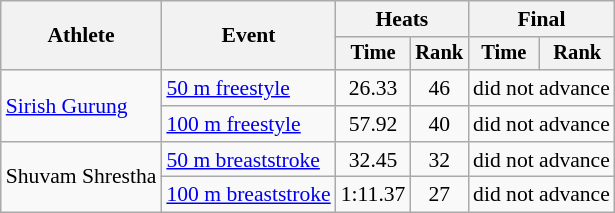<table class=wikitable style=font-size:90%;text-align:center>
<tr>
<th rowspan="2">Athlete</th>
<th rowspan="2">Event</th>
<th colspan="2">Heats</th>
<th colspan="2">Final</th>
</tr>
<tr style="font-size:95%">
<th>Time</th>
<th>Rank</th>
<th>Time</th>
<th>Rank</th>
</tr>
<tr>
<td align=left rowspan=2><a href='#'>Sirish Gurung</a></td>
<td align=left><a href='#'>50 m freestyle</a></td>
<td>26.33</td>
<td>46</td>
<td colspan=2>did not advance</td>
</tr>
<tr>
<td align=left><a href='#'>100 m freestyle</a></td>
<td>57.92</td>
<td>40</td>
<td colspan=2>did not advance</td>
</tr>
<tr>
<td align=left rowspan=2>Shuvam Shrestha</td>
<td align=left><a href='#'>50 m breaststroke</a></td>
<td>32.45</td>
<td>32</td>
<td colspan=2>did not advance</td>
</tr>
<tr>
<td align=left><a href='#'>100 m breaststroke</a></td>
<td>1:11.37</td>
<td>27</td>
<td colspan=2>did not advance</td>
</tr>
</table>
